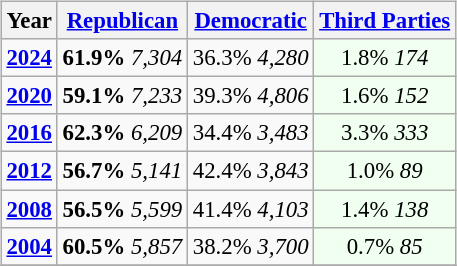<table class="wikitable" style="float:right; font-size:95%;">
<tr>
<th>Year</th>
<th><a href='#'>Republican</a></th>
<th><a href='#'>Democratic</a></th>
<th><a href='#'>Third Parties</a></th>
</tr>
<tr>
<td style="text-align:center;" ><strong><a href='#'>2024</a></strong></td>
<td style="text-align:center;" ><strong>61.9%</strong> <em>7,304</em></td>
<td style="text-align:center;" >36.3%  <em>4,280</em></td>
<td style="text-align:center; background:honeyDew;">1.8% <em>174</em></td>
</tr>
<tr>
<td style="text-align:center;" ><strong><a href='#'>2020</a></strong></td>
<td style="text-align:center;" ><strong>59.1%</strong> <em>7,233</em></td>
<td style="text-align:center;" >39.3%  <em>4,806</em></td>
<td style="text-align:center; background:honeyDew;">1.6% <em>152</em></td>
</tr>
<tr>
<td style="text-align:center;" ><strong><a href='#'>2016</a></strong></td>
<td style="text-align:center;" ><strong>62.3%</strong> <em>6,209</em></td>
<td style="text-align:center;" >34.4% <em>3,483</em></td>
<td style="text-align:center; background:honeyDew;">3.3% <em>333</em></td>
</tr>
<tr>
<td style="text-align:center;" ><strong><a href='#'>2012</a></strong></td>
<td style="text-align:center;" ><strong>56.7%</strong> <em>5,141</em></td>
<td style="text-align:center;" >42.4%  <em>3,843</em></td>
<td style="text-align:center; background:honeyDew;">1.0% <em>89</em></td>
</tr>
<tr>
<td style="text-align:center;" ><strong><a href='#'>2008</a></strong></td>
<td style="text-align:center;" ><strong>56.5%</strong> <em>5,599</em></td>
<td style="text-align:center;" >41.4%  <em>4,103</em></td>
<td style="text-align:center; background:honeyDew;">1.4% <em>138</em></td>
</tr>
<tr>
<td style="text-align:center;" ><strong><a href='#'>2004</a></strong></td>
<td style="text-align:center;" ><strong>60.5%</strong> <em>5,857</em></td>
<td style="text-align:center;" >38.2%   <em>3,700</em></td>
<td style="text-align:center; background:honeyDew;">0.7% <em>85</em></td>
</tr>
<tr>
</tr>
</table>
